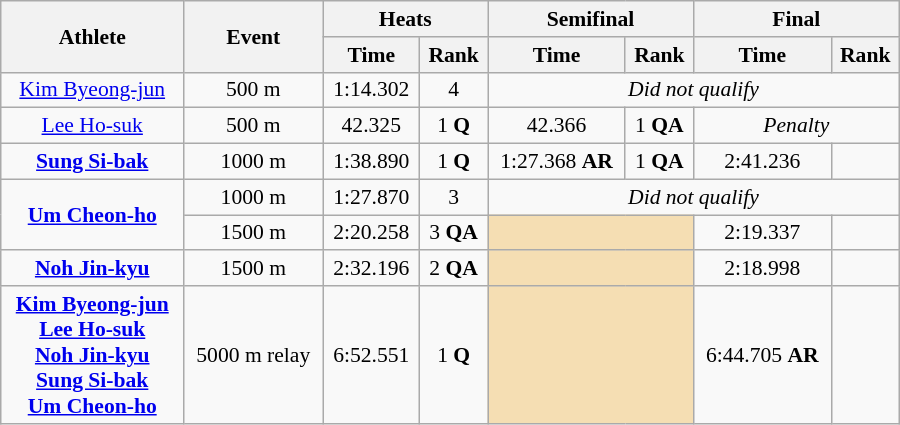<table class="wikitable" style="font-size:90%; text-align:center; width:600px">
<tr>
<th rowspan="2">Athlete</th>
<th rowspan="2">Event</th>
<th colspan="2">Heats</th>
<th colspan="2">Semifinal</th>
<th colspan="2">Final</th>
</tr>
<tr>
<th>Time</th>
<th>Rank</th>
<th>Time</th>
<th>Rank</th>
<th>Time</th>
<th>Rank</th>
</tr>
<tr>
<td><a href='#'>Kim Byeong-jun</a></td>
<td>500 m</td>
<td>1:14.302</td>
<td>4</td>
<td colspan=4><em>Did not qualify</em></td>
</tr>
<tr>
<td><a href='#'>Lee Ho-suk</a></td>
<td>500 m</td>
<td>42.325</td>
<td>1 <strong>Q</strong></td>
<td>42.366</td>
<td>1 <strong>QA</strong></td>
<td colspan=2><em>Penalty</em></td>
</tr>
<tr>
<td><strong><a href='#'>Sung Si-bak</a></strong></td>
<td>1000 m</td>
<td>1:38.890</td>
<td>1 <strong>Q</strong></td>
<td>1:27.368 <strong>AR</strong></td>
<td>1 <strong>QA</strong></td>
<td>2:41.236</td>
<td></td>
</tr>
<tr>
<td rowspan=2><strong><a href='#'>Um Cheon-ho</a></strong></td>
<td>1000 m</td>
<td>1:27.870</td>
<td>3</td>
<td colspan=4><em>Did not qualify</em></td>
</tr>
<tr>
<td>1500 m</td>
<td>2:20.258</td>
<td>3 <strong>QA</strong></td>
<td colspan=2 bgcolor=wheat></td>
<td>2:19.337</td>
<td></td>
</tr>
<tr>
<td><strong><a href='#'>Noh Jin-kyu</a></strong></td>
<td>1500 m</td>
<td>2:32.196</td>
<td>2 <strong>QA</strong></td>
<td colspan=2 bgcolor=wheat></td>
<td>2:18.998</td>
<td></td>
</tr>
<tr>
<td><strong><a href='#'>Kim Byeong-jun</a> <br> <a href='#'>Lee Ho-suk</a> <br> <a href='#'>Noh Jin-kyu</a> <br> <a href='#'>Sung Si-bak</a> <br> <a href='#'>Um Cheon-ho</a></strong></td>
<td>5000 m relay</td>
<td>6:52.551</td>
<td>1 <strong>Q</strong></td>
<td colspan=2 bgcolor=wheat></td>
<td>6:44.705 <strong>AR</strong></td>
<td></td>
</tr>
</table>
